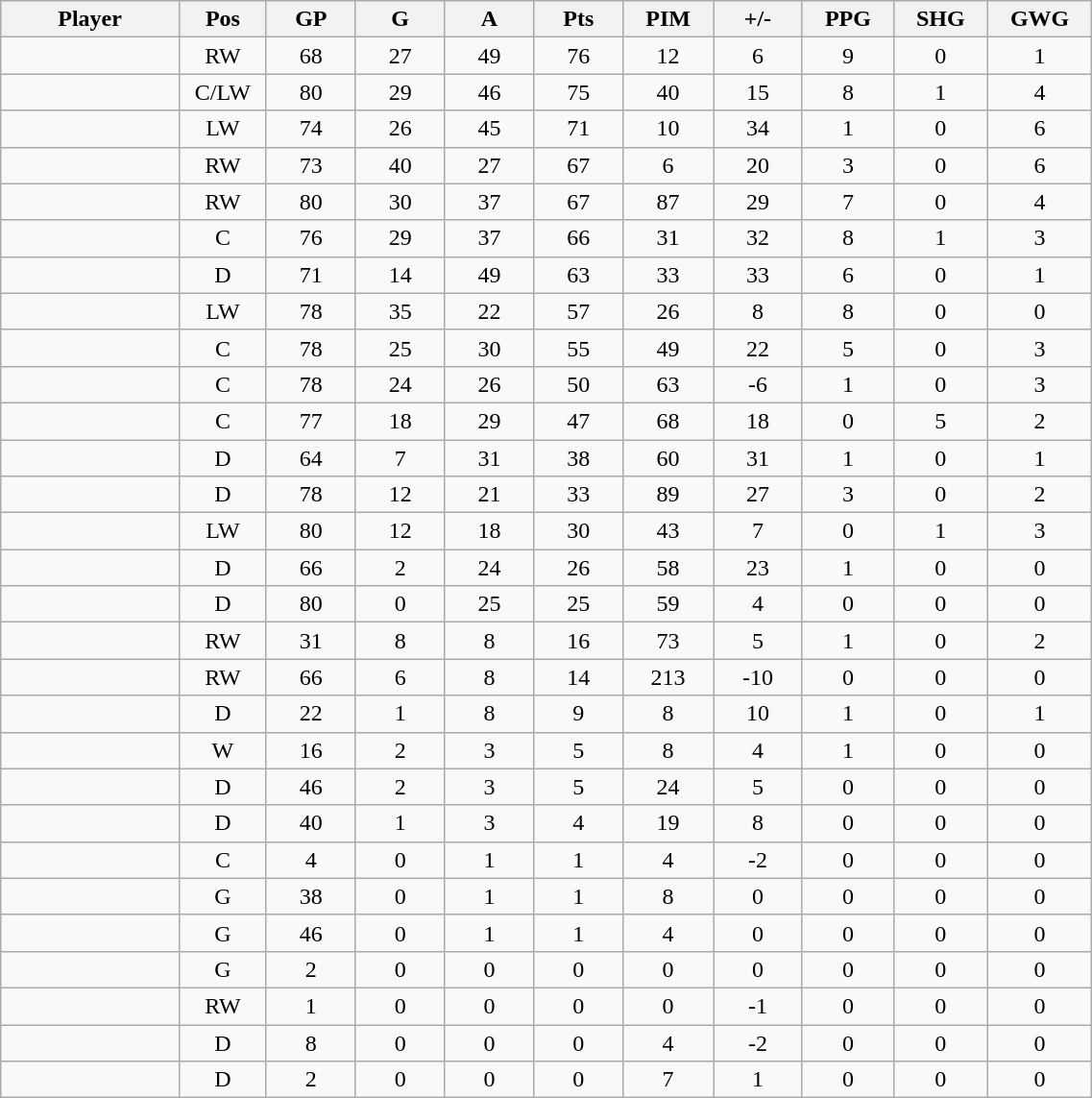<table class="wikitable sortable" width="60%">
<tr ALIGN="center">
<th bgcolor="#DDDDFF" width="10%">Player</th>
<th bgcolor="#DDDDFF" width="3%" title="Position">Pos</th>
<th bgcolor="#DDDDFF" width="5%" title="Games played">GP</th>
<th bgcolor="#DDDDFF" width="5%" title="Goals">G</th>
<th bgcolor="#DDDDFF" width="5%" title="Assists">A</th>
<th bgcolor="#DDDDFF" width="5%" title="Points">Pts</th>
<th bgcolor="#DDDDFF" width="5%" title="Penalties in Minutes">PIM</th>
<th bgcolor="#DDDDFF" width="5%" title="Plus/Minus">+/-</th>
<th bgcolor="#DDDDFF" width="5%" title="Power Play Goals">PPG</th>
<th bgcolor="#DDDDFF" width="5%" title="Short-handed Goals">SHG</th>
<th bgcolor="#DDDDFF" width="5%" title="Game-winning Goals">GWG</th>
</tr>
<tr align="center">
<td align="right"></td>
<td>RW</td>
<td>68</td>
<td>27</td>
<td>49</td>
<td>76</td>
<td>12</td>
<td>6</td>
<td>9</td>
<td>0</td>
<td>1</td>
</tr>
<tr align="center">
<td align="right"></td>
<td>C/LW</td>
<td>80</td>
<td>29</td>
<td>46</td>
<td>75</td>
<td>40</td>
<td>15</td>
<td>8</td>
<td>1</td>
<td>4</td>
</tr>
<tr align="center">
<td align="right"></td>
<td>LW</td>
<td>74</td>
<td>26</td>
<td>45</td>
<td>71</td>
<td>10</td>
<td>34</td>
<td>1</td>
<td>0</td>
<td>6</td>
</tr>
<tr align="center">
<td align="right"></td>
<td>RW</td>
<td>73</td>
<td>40</td>
<td>27</td>
<td>67</td>
<td>6</td>
<td>20</td>
<td>3</td>
<td>0</td>
<td>6</td>
</tr>
<tr align="center">
<td align="right"></td>
<td>RW</td>
<td>80</td>
<td>30</td>
<td>37</td>
<td>67</td>
<td>87</td>
<td>29</td>
<td>7</td>
<td>0</td>
<td>4</td>
</tr>
<tr align="center">
<td align="right"></td>
<td>C</td>
<td>76</td>
<td>29</td>
<td>37</td>
<td>66</td>
<td>31</td>
<td>32</td>
<td>8</td>
<td>1</td>
<td>3</td>
</tr>
<tr align="center">
<td align="right"></td>
<td>D</td>
<td>71</td>
<td>14</td>
<td>49</td>
<td>63</td>
<td>33</td>
<td>33</td>
<td>6</td>
<td>0</td>
<td>1</td>
</tr>
<tr align="center">
<td align="right"></td>
<td>LW</td>
<td>78</td>
<td>35</td>
<td>22</td>
<td>57</td>
<td>26</td>
<td>8</td>
<td>8</td>
<td>0</td>
<td>0</td>
</tr>
<tr align="center">
<td align="right"></td>
<td>C</td>
<td>78</td>
<td>25</td>
<td>30</td>
<td>55</td>
<td>49</td>
<td>22</td>
<td>5</td>
<td>0</td>
<td>3</td>
</tr>
<tr align="center">
<td align="right"></td>
<td>C</td>
<td>78</td>
<td>24</td>
<td>26</td>
<td>50</td>
<td>63</td>
<td>-6</td>
<td>1</td>
<td>0</td>
<td>3</td>
</tr>
<tr align="center">
<td align="right"></td>
<td>C</td>
<td>77</td>
<td>18</td>
<td>29</td>
<td>47</td>
<td>68</td>
<td>18</td>
<td>0</td>
<td>5</td>
<td>2</td>
</tr>
<tr align="center">
<td align="right"></td>
<td>D</td>
<td>64</td>
<td>7</td>
<td>31</td>
<td>38</td>
<td>60</td>
<td>31</td>
<td>1</td>
<td>0</td>
<td>1</td>
</tr>
<tr align="center">
<td align="right"></td>
<td>D</td>
<td>78</td>
<td>12</td>
<td>21</td>
<td>33</td>
<td>89</td>
<td>27</td>
<td>3</td>
<td>0</td>
<td>2</td>
</tr>
<tr align="center">
<td align="right"></td>
<td>LW</td>
<td>80</td>
<td>12</td>
<td>18</td>
<td>30</td>
<td>43</td>
<td>7</td>
<td>0</td>
<td>1</td>
<td>3</td>
</tr>
<tr align="center">
<td align="right"></td>
<td>D</td>
<td>66</td>
<td>2</td>
<td>24</td>
<td>26</td>
<td>58</td>
<td>23</td>
<td>1</td>
<td>0</td>
<td>0</td>
</tr>
<tr align="center">
<td align="right"></td>
<td>D</td>
<td>80</td>
<td>0</td>
<td>25</td>
<td>25</td>
<td>59</td>
<td>4</td>
<td>0</td>
<td>0</td>
<td>0</td>
</tr>
<tr align="center">
<td align="right"></td>
<td>RW</td>
<td>31</td>
<td>8</td>
<td>8</td>
<td>16</td>
<td>73</td>
<td>5</td>
<td>1</td>
<td>0</td>
<td>2</td>
</tr>
<tr align="center">
<td align="right"></td>
<td>RW</td>
<td>66</td>
<td>6</td>
<td>8</td>
<td>14</td>
<td>213</td>
<td>-10</td>
<td>0</td>
<td>0</td>
<td>0</td>
</tr>
<tr align="center">
<td align="right"></td>
<td>D</td>
<td>22</td>
<td>1</td>
<td>8</td>
<td>9</td>
<td>8</td>
<td>10</td>
<td>1</td>
<td>0</td>
<td>1</td>
</tr>
<tr align="center">
<td align="right"></td>
<td>W</td>
<td>16</td>
<td>2</td>
<td>3</td>
<td>5</td>
<td>8</td>
<td>4</td>
<td>1</td>
<td>0</td>
<td>0</td>
</tr>
<tr align="center">
<td align="right"></td>
<td>D</td>
<td>46</td>
<td>2</td>
<td>3</td>
<td>5</td>
<td>24</td>
<td>5</td>
<td>0</td>
<td>0</td>
<td>0</td>
</tr>
<tr align="center">
<td align="right"></td>
<td>D</td>
<td>40</td>
<td>1</td>
<td>3</td>
<td>4</td>
<td>19</td>
<td>8</td>
<td>0</td>
<td>0</td>
<td>0</td>
</tr>
<tr align="center">
<td align="right"></td>
<td>C</td>
<td>4</td>
<td>0</td>
<td>1</td>
<td>1</td>
<td>4</td>
<td>-2</td>
<td>0</td>
<td>0</td>
<td>0</td>
</tr>
<tr align="center">
<td align="right"></td>
<td>G</td>
<td>38</td>
<td>0</td>
<td>1</td>
<td>1</td>
<td>8</td>
<td>0</td>
<td>0</td>
<td>0</td>
<td>0</td>
</tr>
<tr align="center">
<td align="right"></td>
<td>G</td>
<td>46</td>
<td>0</td>
<td>1</td>
<td>1</td>
<td>4</td>
<td>0</td>
<td>0</td>
<td>0</td>
<td>0</td>
</tr>
<tr align="center">
<td align="right"></td>
<td>G</td>
<td>2</td>
<td>0</td>
<td>0</td>
<td>0</td>
<td>0</td>
<td>0</td>
<td>0</td>
<td>0</td>
<td>0</td>
</tr>
<tr align="center">
<td align="right"></td>
<td>RW</td>
<td>1</td>
<td>0</td>
<td>0</td>
<td>0</td>
<td>0</td>
<td>-1</td>
<td>0</td>
<td>0</td>
<td>0</td>
</tr>
<tr align="center">
<td align="right"></td>
<td>D</td>
<td>8</td>
<td>0</td>
<td>0</td>
<td>0</td>
<td>4</td>
<td>-2</td>
<td>0</td>
<td>0</td>
<td>0</td>
</tr>
<tr align="center">
<td align="right"></td>
<td>D</td>
<td>2</td>
<td>0</td>
<td>0</td>
<td>0</td>
<td>7</td>
<td>1</td>
<td>0</td>
<td>0</td>
<td>0</td>
</tr>
</table>
